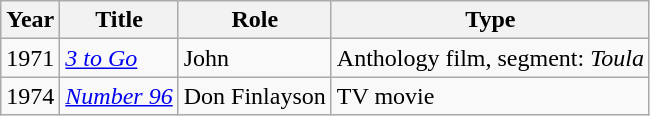<table class="wikitable">
<tr>
<th>Year</th>
<th>Title</th>
<th>Role</th>
<th>Type</th>
</tr>
<tr>
<td>1971</td>
<td><em><a href='#'>3 to Go</a></em></td>
<td>John</td>
<td>Anthology film, segment: <em>Toula</em></td>
</tr>
<tr>
<td>1974</td>
<td><em><a href='#'> Number 96</a></em></td>
<td>Don Finlayson</td>
<td>TV movie</td>
</tr>
</table>
